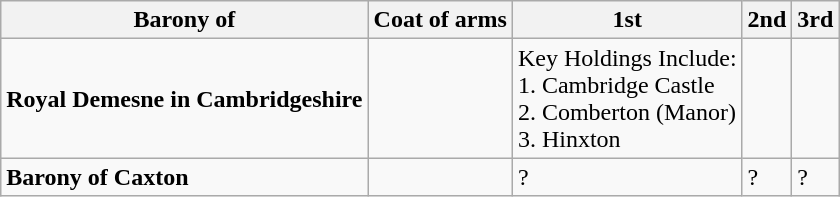<table class="wikitable">
<tr>
<th>Barony of</th>
<th>Coat of arms</th>
<th>1st</th>
<th>2nd</th>
<th>3rd</th>
</tr>
<tr>
<td><strong>Royal Demesne in Cambridgeshire</strong></td>
<td></td>
<td>Key Holdings Include:<br>1. Cambridge Castle<br>2. Comberton (Manor)<br>3. Hinxton</td>
<td></td>
<td></td>
</tr>
<tr>
<td><strong>Barony of Caxton</strong></td>
<td></td>
<td>?</td>
<td>?</td>
<td>?</td>
</tr>
</table>
